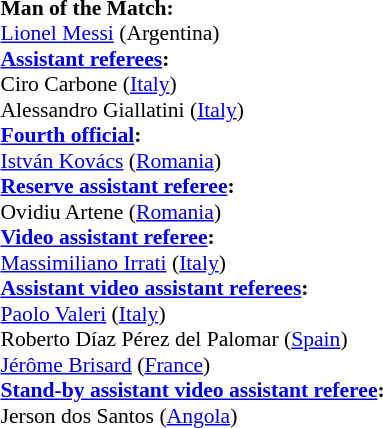<table style="width:100%; font-size:90%;">
<tr>
<td><br><strong>Man of the Match:</strong>
<br><a href='#'>Lionel Messi</a> (Argentina)<br><strong><a href='#'>Assistant referees</a>:</strong>
<br>Ciro Carbone (<a href='#'>Italy</a>)
<br>Alessandro Giallatini (<a href='#'>Italy</a>)
<br><strong><a href='#'>Fourth official</a>:</strong>
<br><a href='#'>István Kovács</a> (<a href='#'>Romania</a>)
<br><strong><a href='#'>Reserve assistant referee</a>:</strong>
<br>Ovidiu Artene (<a href='#'>Romania</a>)
<br><strong><a href='#'>Video assistant referee</a>:</strong>
<br><a href='#'>Massimiliano Irrati</a> (<a href='#'>Italy</a>)
<br><strong><a href='#'>Assistant video assistant referees</a>:</strong>
<br><a href='#'>Paolo Valeri</a> (<a href='#'>Italy</a>)
<br>Roberto Díaz Pérez del Palomar (<a href='#'>Spain</a>)
<br><a href='#'>Jérôme Brisard</a> (<a href='#'>France</a>)
<br><strong><a href='#'>Stand-by assistant video assistant referee</a>:</strong>
<br>Jerson dos Santos (<a href='#'>Angola</a>)</td>
</tr>
</table>
